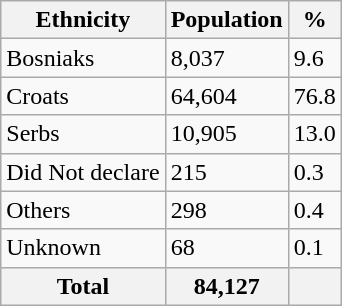<table class="wikitable">
<tr>
<th>Ethnicity</th>
<th>Population</th>
<th>%</th>
</tr>
<tr>
<td>Bosniaks</td>
<td>8,037</td>
<td>9.6</td>
</tr>
<tr>
<td>Croats</td>
<td>64,604</td>
<td>76.8</td>
</tr>
<tr>
<td>Serbs</td>
<td>10,905</td>
<td>13.0</td>
</tr>
<tr>
<td>Did Not declare</td>
<td>215</td>
<td>0.3</td>
</tr>
<tr>
<td>Others</td>
<td>298</td>
<td>0.4</td>
</tr>
<tr>
<td>Unknown</td>
<td>68</td>
<td>0.1</td>
</tr>
<tr>
<th>Total</th>
<th>84,127</th>
<th></th>
</tr>
</table>
